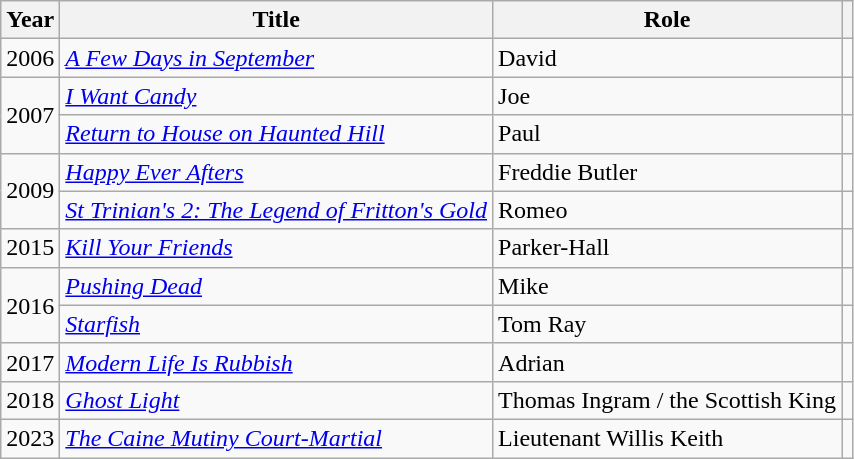<table class="wikitable sortable">
<tr>
<th>Year</th>
<th>Title</th>
<th>Role<br></th>
<th class="unsortable"></th>
</tr>
<tr>
<td>2006</td>
<td><em><a href='#'>A Few Days in September</a></em></td>
<td>David</td>
<td></td>
</tr>
<tr>
<td rowspan="2">2007</td>
<td><em><a href='#'>I Want Candy</a></em></td>
<td>Joe</td>
<td></td>
</tr>
<tr>
<td><em><a href='#'>Return to House on Haunted Hill</a></em></td>
<td>Paul</td>
<td></td>
</tr>
<tr>
<td rowspan="2">2009</td>
<td><em><a href='#'>Happy Ever Afters</a></em></td>
<td>Freddie Butler</td>
<td></td>
</tr>
<tr>
<td><em><a href='#'>St Trinian's 2: The Legend of Fritton's Gold</a></em></td>
<td>Romeo</td>
<td></td>
</tr>
<tr>
<td>2015</td>
<td><em><a href='#'>Kill Your Friends</a></em></td>
<td>Parker-Hall</td>
<td></td>
</tr>
<tr>
<td rowspan="2">2016</td>
<td><em><a href='#'>Pushing Dead</a></em></td>
<td>Mike</td>
<td></td>
</tr>
<tr>
<td><em><a href='#'>Starfish</a></em></td>
<td>Tom Ray</td>
<td></td>
</tr>
<tr>
<td>2017</td>
<td><em><a href='#'>Modern Life Is Rubbish</a></em></td>
<td>Adrian</td>
<td></td>
</tr>
<tr>
<td>2018</td>
<td><em><a href='#'>Ghost Light</a></em></td>
<td>Thomas Ingram / the Scottish King</td>
<td></td>
</tr>
<tr>
<td>2023</td>
<td><em><a href='#'>The Caine Mutiny Court-Martial</a></em></td>
<td>Lieutenant Willis Keith</td>
<td></td>
</tr>
</table>
